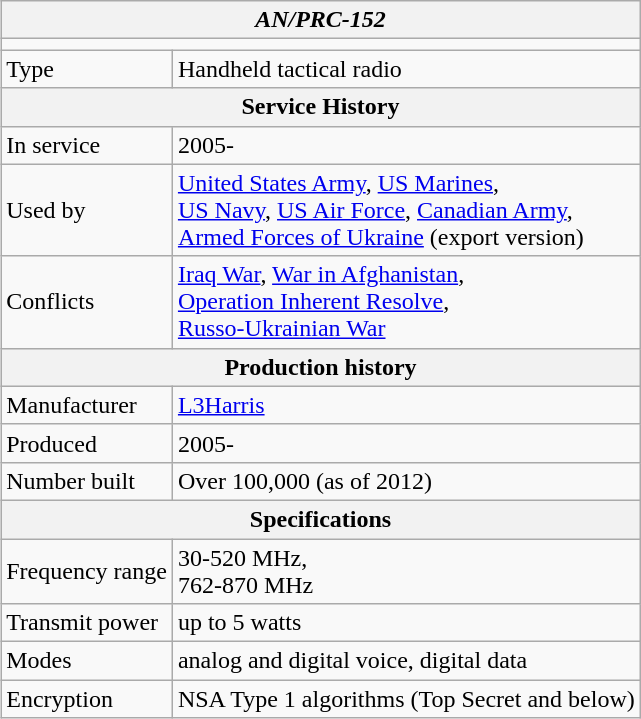<table class="wikitable" align="right">
<tr>
<th colspan="2"><em>AN/PRC-152</em></th>
</tr>
<tr>
<td colspan="2"></td>
</tr>
<tr>
<td>Type</td>
<td>Handheld tactical radio</td>
</tr>
<tr>
<th colspan="2">Service History</th>
</tr>
<tr>
<td>In service</td>
<td>2005-</td>
</tr>
<tr>
<td>Used by</td>
<td><a href='#'>United States Army</a>, <a href='#'>US Marines</a>,<br><a href='#'>US Navy</a>, <a href='#'>US Air Force</a>, <a href='#'>Canadian Army</a>,<br><a href='#'>Armed Forces of Ukraine</a> (export version)</td>
</tr>
<tr>
<td>Conflicts</td>
<td><a href='#'>Iraq War</a>, <a href='#'>War in Afghanistan</a>,<br><a href='#'>Operation Inherent Resolve</a>,<br><a href='#'>Russo-Ukrainian War</a></td>
</tr>
<tr>
<th colspan="2">Production history</th>
</tr>
<tr>
<td>Manufacturer</td>
<td><a href='#'>L3Harris</a></td>
</tr>
<tr>
<td>Produced</td>
<td>2005-</td>
</tr>
<tr>
<td>Number built</td>
<td>Over 100,000 (as of 2012)</td>
</tr>
<tr>
<th colspan="2">Specifications</th>
</tr>
<tr>
<td>Frequency range</td>
<td>30-520 MHz,<br>762-870 MHz</td>
</tr>
<tr>
<td>Transmit power</td>
<td>up to 5 watts</td>
</tr>
<tr>
<td>Modes</td>
<td>analog and digital voice, digital data</td>
</tr>
<tr>
<td>Encryption</td>
<td>NSA Type 1 algorithms (Top Secret and below)</td>
</tr>
</table>
